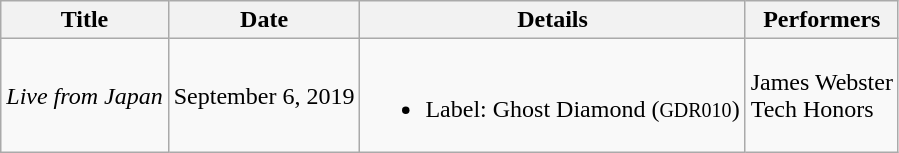<table class="wikitable">
<tr>
<th>Title</th>
<th>Date</th>
<th>Details</th>
<th>Performers</th>
</tr>
<tr>
<td><em>Live from Japan</em></td>
<td>September 6, 2019</td>
<td><br><ul><li>Label: Ghost Diamond (<small>GDR010</small>)</li></ul></td>
<td>James Webster<br>Tech Honors</td>
</tr>
</table>
